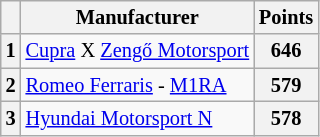<table class="wikitable" style="font-size: 85%;">
<tr>
<th></th>
<th>Manufacturer</th>
<th>Points</th>
</tr>
<tr>
<th>1</th>
<td nowrap> <a href='#'>Cupra</a> X <a href='#'>Zengő Motorsport</a></td>
<th>646</th>
</tr>
<tr>
<th>2</th>
<td> <a href='#'>Romeo Ferraris</a> - <a href='#'>M1RA</a></td>
<th>579</th>
</tr>
<tr>
<th>3</th>
<td> <a href='#'>Hyundai Motorsport N</a></td>
<th>578</th>
</tr>
</table>
